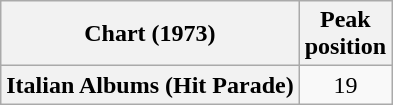<table class="wikitable sortable plainrowheaders" style="text-align:center">
<tr>
<th scope="col">Chart (1973)</th>
<th scope="col">Peak<br>position</th>
</tr>
<tr>
<th scope="row">Italian Albums (Hit Parade)</th>
<td>19</td>
</tr>
</table>
